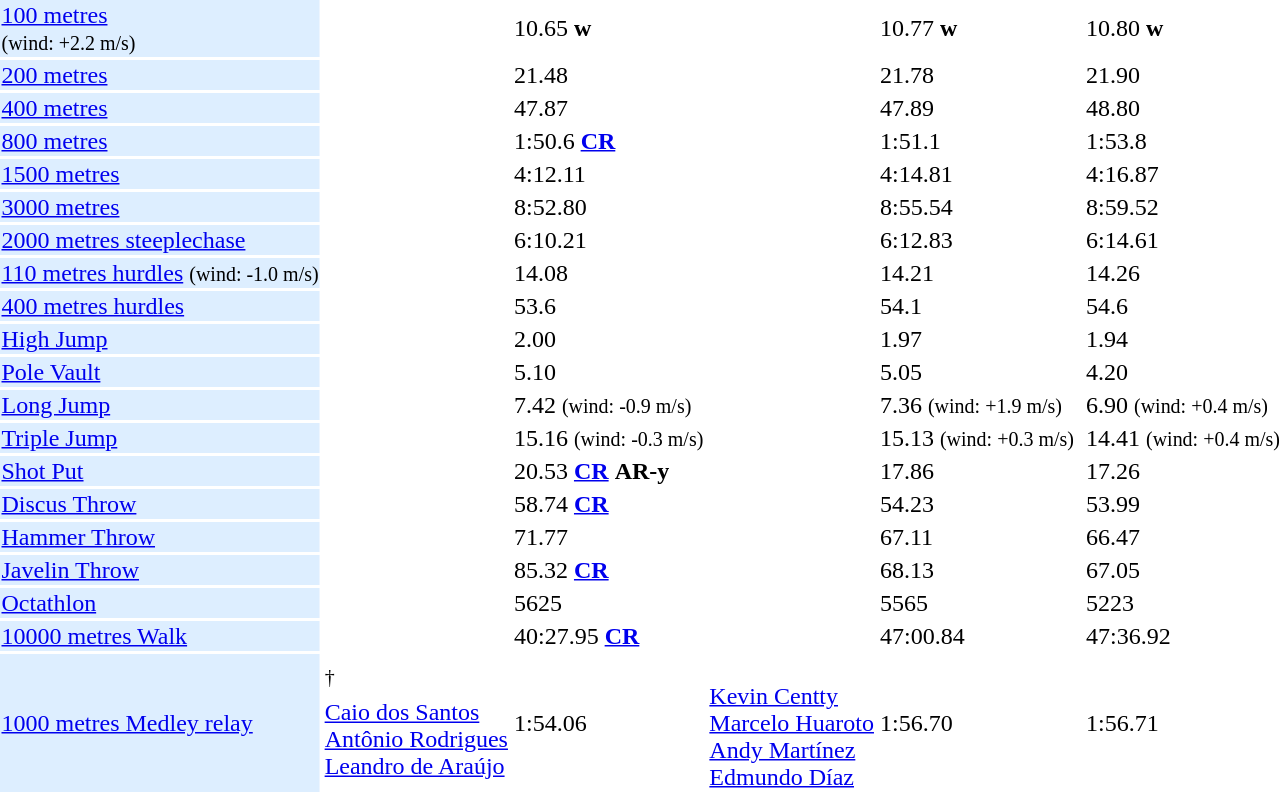<table>
<tr>
<td bgcolor = DDEEFF><a href='#'>100 metres</a> <br>  <small>(wind: +2.2 m/s)</small></td>
<td></td>
<td>10.65 <strong>w</strong></td>
<td></td>
<td>10.77 <strong>w</strong></td>
<td></td>
<td>10.80 <strong>w</strong></td>
</tr>
<tr>
<td bgcolor = DDEEFF><a href='#'>200 metres</a></td>
<td></td>
<td>21.48</td>
<td></td>
<td>21.78</td>
<td></td>
<td>21.90</td>
</tr>
<tr>
<td bgcolor = DDEEFF><a href='#'>400 metres</a></td>
<td></td>
<td>47.87</td>
<td></td>
<td>47.89</td>
<td></td>
<td>48.80</td>
</tr>
<tr>
<td bgcolor = DDEEFF><a href='#'>800 metres</a></td>
<td></td>
<td>1:50.6 <strong><a href='#'>CR</a></strong></td>
<td></td>
<td>1:51.1</td>
<td></td>
<td>1:53.8</td>
</tr>
<tr>
<td bgcolor = DDEEFF><a href='#'>1500 metres</a></td>
<td></td>
<td>4:12.11</td>
<td></td>
<td>4:14.81</td>
<td></td>
<td>4:16.87</td>
</tr>
<tr>
<td bgcolor = DDEEFF><a href='#'>3000 metres</a></td>
<td></td>
<td>8:52.80</td>
<td></td>
<td>8:55.54</td>
<td></td>
<td>8:59.52</td>
</tr>
<tr>
<td bgcolor = DDEEFF><a href='#'>2000 metres steeplechase</a></td>
<td></td>
<td>6:10.21</td>
<td></td>
<td>6:12.83</td>
<td></td>
<td>6:14.61</td>
</tr>
<tr>
<td bgcolor = DDEEFF><a href='#'>110 metres hurdles</a> <small>(wind: -1.0 m/s)</small></td>
<td></td>
<td>14.08</td>
<td></td>
<td>14.21</td>
<td></td>
<td>14.26</td>
</tr>
<tr>
<td bgcolor = DDEEFF><a href='#'>400 metres hurdles</a></td>
<td></td>
<td>53.6</td>
<td></td>
<td>54.1</td>
<td></td>
<td>54.6</td>
</tr>
<tr>
<td bgcolor = DDEEFF><a href='#'>High Jump</a></td>
<td></td>
<td>2.00</td>
<td></td>
<td>1.97</td>
<td></td>
<td>1.94</td>
</tr>
<tr>
<td bgcolor = DDEEFF><a href='#'>Pole Vault</a></td>
<td></td>
<td>5.10</td>
<td></td>
<td>5.05</td>
<td></td>
<td>4.20</td>
</tr>
<tr>
<td bgcolor = DDEEFF><a href='#'>Long Jump</a></td>
<td></td>
<td>7.42  <small>(wind: -0.9 m/s)</small></td>
<td></td>
<td>7.36 <small>(wind: +1.9 m/s)</small></td>
<td></td>
<td>6.90 <small>(wind: +0.4 m/s)</small></td>
</tr>
<tr>
<td bgcolor = DDEEFF><a href='#'>Triple Jump</a></td>
<td></td>
<td>15.16 <small>(wind: -0.3 m/s)</small></td>
<td></td>
<td>15.13  <small>(wind: +0.3 m/s)</small></td>
<td></td>
<td>14.41 <small>(wind: +0.4 m/s)</small></td>
</tr>
<tr>
<td bgcolor = DDEEFF><a href='#'>Shot Put</a></td>
<td></td>
<td>20.53 <strong><a href='#'>CR</a></strong> <strong>AR-y</strong></td>
<td></td>
<td>17.86</td>
<td></td>
<td>17.26</td>
</tr>
<tr>
<td bgcolor = DDEEFF><a href='#'>Discus Throw</a></td>
<td></td>
<td>58.74 <strong><a href='#'>CR</a></strong></td>
<td></td>
<td>54.23</td>
<td></td>
<td>53.99</td>
</tr>
<tr>
<td bgcolor = DDEEFF><a href='#'>Hammer Throw</a></td>
<td></td>
<td>71.77</td>
<td></td>
<td>67.11</td>
<td></td>
<td>66.47</td>
</tr>
<tr>
<td bgcolor = DDEEFF><a href='#'>Javelin Throw</a></td>
<td></td>
<td>85.32 <strong><a href='#'>CR</a></strong></td>
<td></td>
<td>68.13</td>
<td></td>
<td>67.05</td>
</tr>
<tr>
<td bgcolor = DDEEFF><a href='#'>Octathlon</a></td>
<td></td>
<td>5625</td>
<td></td>
<td>5565</td>
<td></td>
<td>5223</td>
</tr>
<tr>
<td bgcolor = DDEEFF><a href='#'>10000 metres Walk</a></td>
<td></td>
<td>40:27.95 <strong><a href='#'>CR</a></strong></td>
<td></td>
<td>47:00.84</td>
<td></td>
<td>47:36.92</td>
</tr>
<tr>
<td bgcolor = DDEEFF><a href='#'>1000 metres Medley relay</a></td>
<td><sup>†</sup> <br> <a href='#'>Caio dos Santos</a> <br> <a href='#'>Antônio Rodrigues</a>  <br> <a href='#'>Leandro de Araújo</a> <br></td>
<td>1:54.06</td>
<td> <br> <a href='#'>Kevin Centty</a> <br> <a href='#'>Marcelo Huaroto</a> <br> <a href='#'>Andy Martínez</a> <br> <a href='#'>Edmundo Díaz</a></td>
<td>1:56.70</td>
<td></td>
<td>1:56.71</td>
</tr>
</table>
